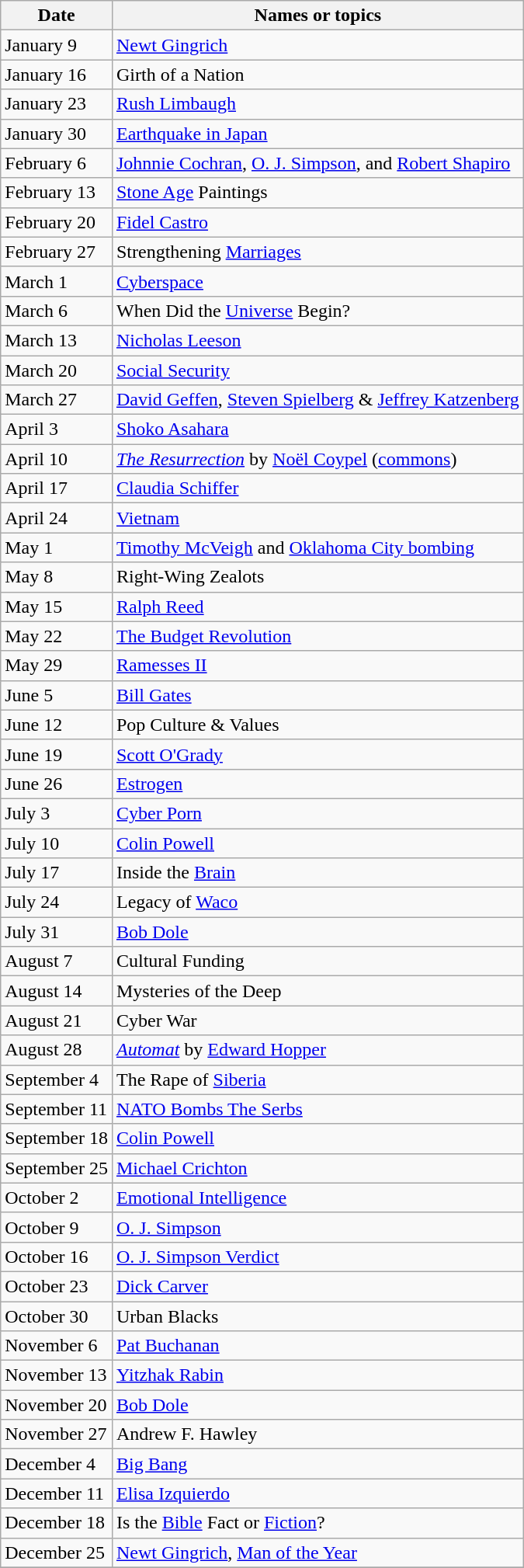<table class="wikitable">
<tr>
<th>Date</th>
<th>Names or topics</th>
</tr>
<tr>
<td>January 9</td>
<td><a href='#'>Newt Gingrich</a></td>
</tr>
<tr>
<td>January 16</td>
<td>Girth of a Nation</td>
</tr>
<tr>
<td>January 23</td>
<td><a href='#'>Rush Limbaugh</a></td>
</tr>
<tr>
<td>January 30</td>
<td><a href='#'>Earthquake in Japan</a></td>
</tr>
<tr>
<td>February 6</td>
<td><a href='#'>Johnnie Cochran</a>, <a href='#'>O. J. Simpson</a>, and <a href='#'>Robert Shapiro</a></td>
</tr>
<tr>
<td>February 13</td>
<td><a href='#'>Stone Age</a> Paintings</td>
</tr>
<tr>
<td>February 20</td>
<td><a href='#'>Fidel Castro</a></td>
</tr>
<tr>
<td>February 27</td>
<td>Strengthening <a href='#'>Marriages</a></td>
</tr>
<tr>
<td>March 1</td>
<td><a href='#'>Cyberspace</a></td>
</tr>
<tr>
<td>March 6</td>
<td>When Did the <a href='#'>Universe</a> Begin?</td>
</tr>
<tr>
<td>March 13</td>
<td><a href='#'>Nicholas Leeson</a></td>
</tr>
<tr>
<td>March 20</td>
<td><a href='#'>Social Security</a></td>
</tr>
<tr>
<td>March 27</td>
<td><a href='#'>David Geffen</a>, <a href='#'>Steven Spielberg</a> & <a href='#'>Jeffrey Katzenberg</a></td>
</tr>
<tr>
<td>April 3</td>
<td><a href='#'>Shoko Asahara</a></td>
</tr>
<tr>
<td>April 10</td>
<td><em><a href='#'>The Resurrection</a></em> by <a href='#'>Noël Coypel</a> (<a href='#'>commons</a>)</td>
</tr>
<tr>
<td>April 17</td>
<td><a href='#'>Claudia Schiffer</a></td>
</tr>
<tr>
<td>April 24</td>
<td><a href='#'>Vietnam</a></td>
</tr>
<tr>
<td>May 1</td>
<td><a href='#'>Timothy McVeigh</a> and <a href='#'>Oklahoma City bombing</a></td>
</tr>
<tr>
<td>May 8</td>
<td>Right-Wing Zealots</td>
</tr>
<tr>
<td>May 15</td>
<td><a href='#'>Ralph Reed</a></td>
</tr>
<tr>
<td>May 22</td>
<td><a href='#'>The Budget Revolution</a></td>
</tr>
<tr>
<td>May 29</td>
<td><a href='#'>Ramesses II</a></td>
</tr>
<tr>
<td>June 5</td>
<td><a href='#'>Bill Gates</a></td>
</tr>
<tr>
<td>June 12</td>
<td>Pop Culture & Values</td>
</tr>
<tr>
<td>June 19</td>
<td><a href='#'>Scott O'Grady</a></td>
</tr>
<tr>
<td>June 26</td>
<td><a href='#'>Estrogen</a></td>
</tr>
<tr>
<td>July 3</td>
<td><a href='#'>Cyber Porn</a></td>
</tr>
<tr>
<td>July 10</td>
<td><a href='#'>Colin Powell</a></td>
</tr>
<tr>
<td>July 17</td>
<td>Inside the <a href='#'>Brain</a></td>
</tr>
<tr>
<td>July 24</td>
<td>Legacy of <a href='#'>Waco</a></td>
</tr>
<tr>
<td>July 31</td>
<td><a href='#'>Bob Dole</a></td>
</tr>
<tr>
<td>August 7</td>
<td>Cultural Funding</td>
</tr>
<tr>
<td>August 14</td>
<td>Mysteries of the Deep</td>
</tr>
<tr>
<td>August 21</td>
<td>Cyber War</td>
</tr>
<tr>
<td>August 28</td>
<td><em><a href='#'>Automat</a></em> by <a href='#'>Edward Hopper</a></td>
</tr>
<tr>
<td>September 4</td>
<td>The Rape of <a href='#'>Siberia</a></td>
</tr>
<tr>
<td>September 11</td>
<td><a href='#'>NATO Bombs The Serbs</a></td>
</tr>
<tr>
<td>September 18</td>
<td><a href='#'>Colin Powell</a></td>
</tr>
<tr>
<td>September 25</td>
<td><a href='#'>Michael Crichton</a></td>
</tr>
<tr>
<td>October 2</td>
<td><a href='#'>Emotional Intelligence</a></td>
</tr>
<tr>
<td>October 9</td>
<td><a href='#'>O. J. Simpson</a></td>
</tr>
<tr>
<td>October 16</td>
<td><a href='#'>O. J. Simpson Verdict</a></td>
</tr>
<tr>
<td>October 23</td>
<td><a href='#'>Dick Carver</a></td>
</tr>
<tr>
<td>October 30</td>
<td>Urban Blacks</td>
</tr>
<tr>
<td>November 6</td>
<td><a href='#'>Pat Buchanan</a></td>
</tr>
<tr>
<td>November 13</td>
<td><a href='#'>Yitzhak Rabin</a></td>
</tr>
<tr>
<td>November 20</td>
<td><a href='#'>Bob Dole</a></td>
</tr>
<tr>
<td>November 27</td>
<td>Andrew F. Hawley</td>
</tr>
<tr>
<td>December 4</td>
<td><a href='#'>Big Bang</a></td>
</tr>
<tr>
<td>December 11</td>
<td><a href='#'>Elisa Izquierdo</a></td>
</tr>
<tr>
<td>December 18</td>
<td>Is the <a href='#'>Bible</a> Fact or <a href='#'>Fiction</a>?</td>
</tr>
<tr>
<td>December 25</td>
<td><a href='#'>Newt Gingrich</a>, <a href='#'>Man of the Year</a></td>
</tr>
<tr>
</tr>
</table>
